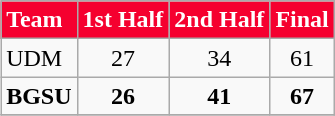<table class="wikitable" align=right>
<tr style="background: #F5002F; color: #FFFFFF">
<td><strong>Team</strong></td>
<td><strong>1st Half</strong></td>
<td><strong>2nd Half</strong></td>
<td><strong>Final</strong></td>
</tr>
<tr>
<td>UDM</td>
<td align=center>27</td>
<td align=center>34</td>
<td align=center>61</td>
</tr>
<tr>
<td><strong>BGSU</strong></td>
<td align=center><strong>26</strong></td>
<td align=center><strong>41</strong></td>
<td align=center><strong>67</strong></td>
</tr>
<tr>
</tr>
</table>
